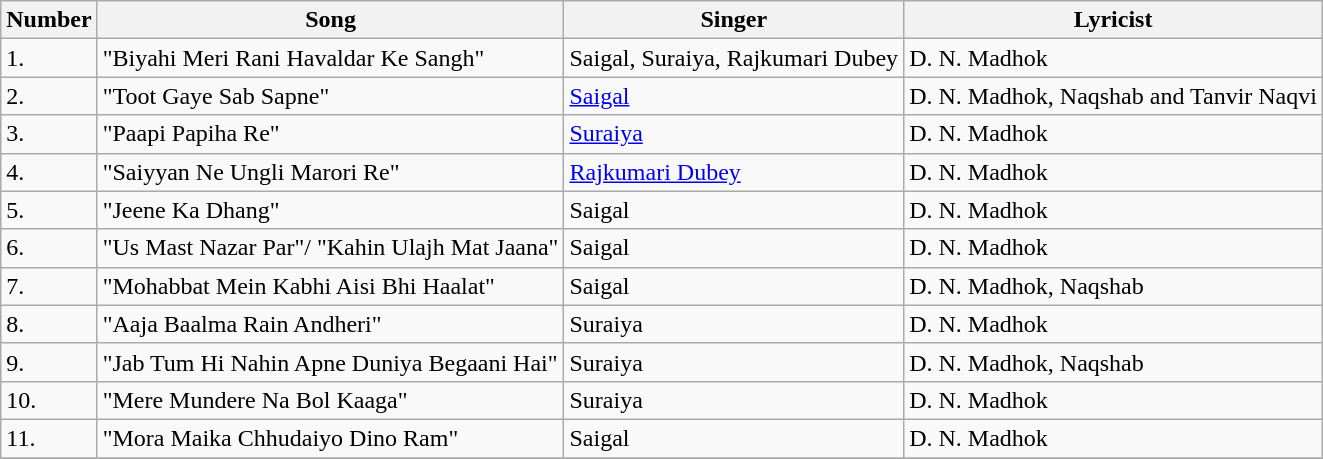<table class="wikitable">
<tr>
<th>Number</th>
<th>Song</th>
<th>Singer</th>
<th>Lyricist</th>
</tr>
<tr>
<td>1.</td>
<td>"Biyahi Meri Rani Havaldar Ke Sangh"</td>
<td>Saigal, Suraiya, Rajkumari Dubey</td>
<td>D. N. Madhok</td>
</tr>
<tr>
<td>2.</td>
<td>"Toot Gaye Sab Sapne"</td>
<td><a href='#'>Saigal</a></td>
<td>D. N. Madhok, Naqshab and Tanvir Naqvi</td>
</tr>
<tr>
<td>3.</td>
<td>"Paapi Papiha Re"</td>
<td><a href='#'>Suraiya</a></td>
<td>D. N. Madhok</td>
</tr>
<tr>
<td>4.</td>
<td>"Saiyyan Ne Ungli Marori Re"</td>
<td><a href='#'>Rajkumari Dubey</a></td>
<td>D. N. Madhok</td>
</tr>
<tr>
<td>5.</td>
<td>"Jeene Ka Dhang"</td>
<td>Saigal</td>
<td>D. N. Madhok</td>
</tr>
<tr>
<td>6.</td>
<td>"Us Mast Nazar Par"/ "Kahin Ulajh Mat Jaana"</td>
<td>Saigal</td>
<td>D. N. Madhok</td>
</tr>
<tr>
<td>7.</td>
<td>"Mohabbat Mein Kabhi Aisi Bhi Haalat"</td>
<td>Saigal</td>
<td>D. N. Madhok, Naqshab</td>
</tr>
<tr>
<td>8.</td>
<td>"Aaja Baalma Rain Andheri"</td>
<td>Suraiya</td>
<td>D. N. Madhok</td>
</tr>
<tr>
<td>9.</td>
<td>"Jab Tum Hi Nahin Apne Duniya Begaani Hai"</td>
<td>Suraiya</td>
<td>D. N. Madhok,  Naqshab</td>
</tr>
<tr>
<td>10.</td>
<td>"Mere Mundere Na Bol Kaaga"</td>
<td>Suraiya</td>
<td>D. N. Madhok</td>
</tr>
<tr>
<td>11.</td>
<td>"Mora Maika Chhudaiyo Dino Ram"</td>
<td>Saigal</td>
<td>D. N. Madhok</td>
</tr>
<tr>
</tr>
</table>
